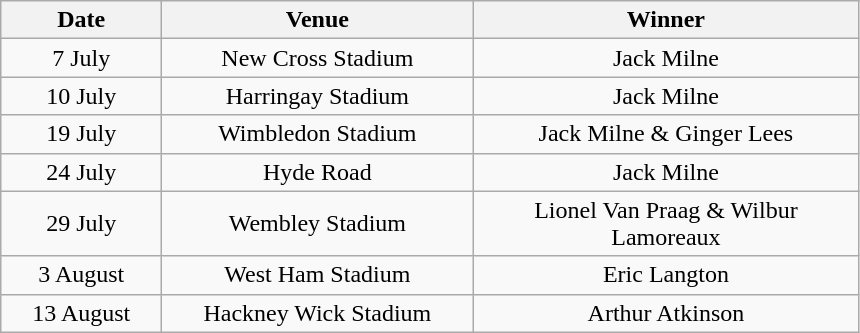<table class="wikitable" style="text-align:center">
<tr>
<th width=100>Date</th>
<th width=200>Venue</th>
<th width=250>Winner</th>
</tr>
<tr>
<td>7 July</td>
<td>New Cross Stadium</td>
<td>Jack Milne</td>
</tr>
<tr>
<td>10 July</td>
<td>Harringay Stadium</td>
<td>Jack Milne</td>
</tr>
<tr>
<td>19 July</td>
<td>Wimbledon Stadium</td>
<td>Jack Milne & Ginger Lees</td>
</tr>
<tr>
<td>24 July</td>
<td>Hyde Road</td>
<td>Jack Milne</td>
</tr>
<tr>
<td>29 July</td>
<td>Wembley Stadium</td>
<td>Lionel Van Praag & Wilbur Lamoreaux</td>
</tr>
<tr>
<td>3 August</td>
<td>West Ham Stadium</td>
<td>Eric Langton</td>
</tr>
<tr>
<td>13 August</td>
<td>Hackney Wick Stadium</td>
<td>Arthur Atkinson</td>
</tr>
</table>
